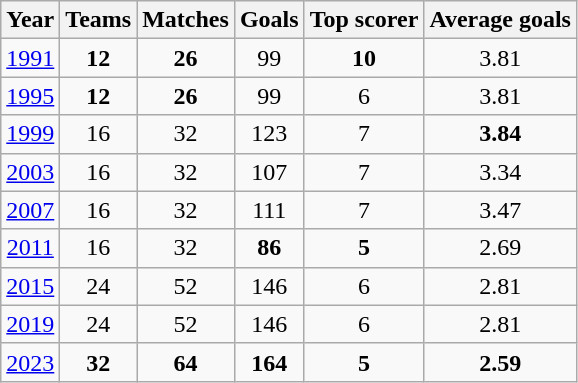<table class="wikitable sortable" style="text-align: left;">
<tr>
<th>Year</th>
<th>Teams</th>
<th>Matches</th>
<th>Goals</th>
<th>Top scorer</th>
<th>Average goals</th>
</tr>
<tr>
<td align=center><a href='#'>1991</a></td>
<td align=center><strong>12</strong></td>
<td align=center><strong>26</strong></td>
<td align=center>99</td>
<td align=center><strong>10</strong></td>
<td align=center>3.81</td>
</tr>
<tr>
<td align=center><a href='#'>1995</a></td>
<td align=center><strong>12</strong></td>
<td align=center><strong>26</strong></td>
<td align=center>99</td>
<td align=center>6</td>
<td align=center>3.81</td>
</tr>
<tr>
<td align=center><a href='#'>1999</a></td>
<td align=center>16</td>
<td align=center>32</td>
<td align=center>123</td>
<td align=center>7</td>
<td align=center><strong>3.84</strong></td>
</tr>
<tr>
<td align=center><a href='#'>2003</a></td>
<td align=center>16</td>
<td align=center>32</td>
<td align=center>107</td>
<td align=center>7</td>
<td align=center>3.34</td>
</tr>
<tr>
<td align=center><a href='#'>2007</a></td>
<td align=center>16</td>
<td align=center>32</td>
<td align=center>111</td>
<td align=center>7</td>
<td align=center>3.47</td>
</tr>
<tr>
<td align=center><a href='#'>2011</a></td>
<td align=center>16</td>
<td align=center>32</td>
<td align=center><strong>86</strong></td>
<td align=center><strong>5</strong></td>
<td align=center>2.69</td>
</tr>
<tr>
<td align=center><a href='#'>2015</a></td>
<td align=center>24</td>
<td align=center>52</td>
<td align=center>146</td>
<td align=center>6</td>
<td align=center>2.81</td>
</tr>
<tr>
<td align=center><a href='#'>2019</a></td>
<td align=center>24</td>
<td align=center>52</td>
<td align=center>146</td>
<td align=center>6</td>
<td align=center>2.81</td>
</tr>
<tr>
<td align=center><a href='#'>2023</a></td>
<td align=center><strong>32</strong></td>
<td align=center><strong>64</strong></td>
<td align=center><strong>164</strong></td>
<td align=center><strong>5</strong></td>
<td align=center><strong>2.59</strong></td>
</tr>
</table>
